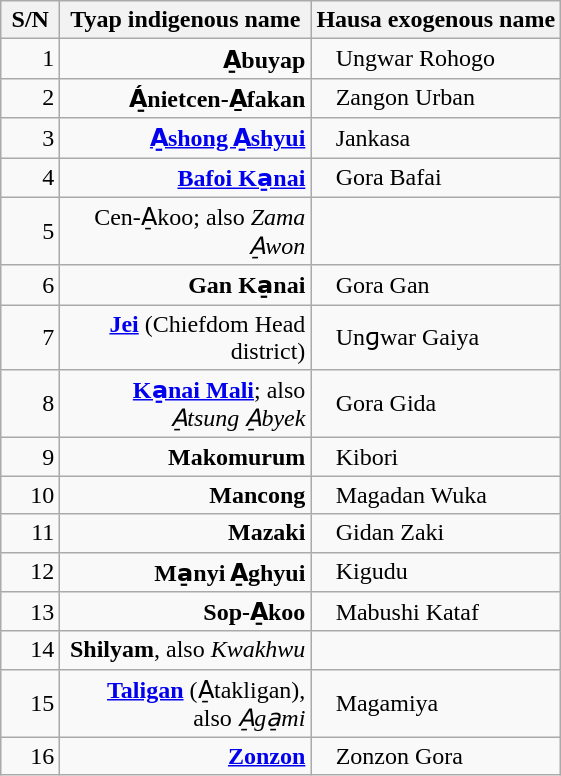<table class=wikitable style="text-align:right;">
<tr>
<th style="width:2em;">S/N</th>
<th style="width:10em;">Tyap indigenous name</th>
<th>Hausa exogenous name</th>
</tr>
<tr>
<td>1</td>
<td><strong>A̠buyap</strong></td>
<td style="text-align:left;padding-left:1em;">Ungwar Rohogo</td>
</tr>
<tr>
<td>2</td>
<td><strong>Á̠nietcen-A̱fakan</strong></td>
<td style="text-align:left;padding-left:1em;">Zangon Urban</td>
</tr>
<tr>
<td>3</td>
<td><strong><a href='#'>A̠shong A̠shyui</a></strong></td>
<td style="text-align:left;padding-left:1em;">Jankasa</td>
</tr>
<tr>
<td>4</td>
<td><strong><a href='#'>Bafoi Ka̠nai</a></strong></td>
<td style="text-align:left;padding-left:1em;">Gora Bafai</td>
</tr>
<tr>
<td>5</td>
<td>Cen-A̠koo; also <em>Zama A̠won</em></td>
<td style="text-align:left;padding-left:1em;"></td>
</tr>
<tr>
<td>6</td>
<td><strong>Gan Ka̠nai</strong></td>
<td style="text-align:left;padding-left:1em;">Gora Gan</td>
</tr>
<tr>
<td>7</td>
<td><strong><a href='#'>Jei</a></strong> (Chiefdom Head district)</td>
<td style="text-align:left;padding-left:1em;">Unɡwar Gaiya</td>
</tr>
<tr>
<td>8</td>
<td><strong><a href='#'>Ka̠nai Mali</a></strong>; also <em>A̠tsung A̠byek</em></td>
<td style="text-align:left;padding-left:1em;">Gora Gida</td>
</tr>
<tr>
<td>9</td>
<td><strong>Makomurum</strong></td>
<td style="text-align:left;padding-left:1em;">Kibori</td>
</tr>
<tr>
<td>10</td>
<td><strong>Mancong</strong></td>
<td style="text-align:left;padding-left:1em;">Magadan Wuka</td>
</tr>
<tr>
<td>11</td>
<td><strong>Mazaki</strong></td>
<td style="text-align:left;padding-left:1em;">Gidan Zaki</td>
</tr>
<tr>
<td>12</td>
<td><strong>Ma̠nyi A̠ghyui</strong></td>
<td style="text-align:left;padding-left:1em;">Kigudu</td>
</tr>
<tr>
<td>13</td>
<td><strong>Sop-A̠koo</strong></td>
<td style="text-align:left;padding-left:1em;">Mabushi Kataf</td>
</tr>
<tr>
<td>14</td>
<td><strong>Shilyam</strong>, also <em>Kwakhwu</em></td>
<td style="text-align:left;padding-left:1em;"></td>
</tr>
<tr>
<td>15</td>
<td><strong><a href='#'>Taligan</a></strong> (A̠takligan), also <em>A̠ga̠mi</em></td>
<td style="text-align:left;padding-left:1em;">Magamiya</td>
</tr>
<tr>
<td>16</td>
<td><strong><a href='#'>Zonzon</a></strong></td>
<td style="text-align:left;padding-left:1em;">Zonzon Gora</td>
</tr>
</table>
